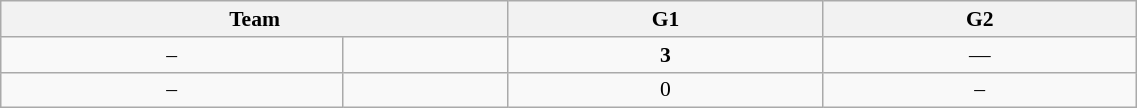<table class="wikitable" style="font-size:90%; width: 60%; text-align: center">
<tr>
<th colspan=2>Team</th>
<th>G1</th>
<th>G2</th>
</tr>
<tr>
<td>–</td>
<td><strong></strong></td>
<td><strong>3</strong></td>
<td>—</td>
</tr>
<tr>
<td>–</td>
<td></td>
<td>0</td>
<td>–</td>
</tr>
</table>
